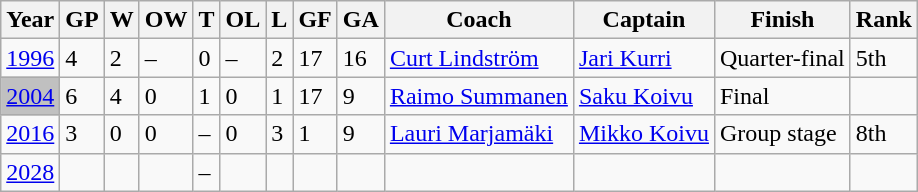<table class="wikitable sortable">
<tr>
<th>Year</th>
<th>GP</th>
<th>W</th>
<th>OW</th>
<th>T</th>
<th>OL</th>
<th>L</th>
<th>GF</th>
<th>GA</th>
<th>Coach</th>
<th>Captain</th>
<th>Finish</th>
<th>Rank</th>
</tr>
<tr>
<td><a href='#'>1996</a></td>
<td>4</td>
<td>2</td>
<td>–</td>
<td>0</td>
<td>–</td>
<td>2</td>
<td>17</td>
<td>16</td>
<td> <a href='#'>Curt Lindström</a></td>
<td><a href='#'>Jari Kurri</a></td>
<td>Quarter-final</td>
<td>5th</td>
</tr>
<tr>
<td style="background:silver;"><a href='#'>2004</a></td>
<td>6</td>
<td>4</td>
<td>0</td>
<td>1</td>
<td>0</td>
<td>1</td>
<td>17</td>
<td>9</td>
<td><a href='#'>Raimo Summanen</a></td>
<td><a href='#'>Saku Koivu</a></td>
<td>Final</td>
<td></td>
</tr>
<tr>
<td><a href='#'>2016</a></td>
<td>3</td>
<td>0</td>
<td>0</td>
<td>–</td>
<td>0</td>
<td>3</td>
<td>1</td>
<td>9</td>
<td><a href='#'>Lauri Marjamäki</a></td>
<td><a href='#'>Mikko Koivu</a></td>
<td>Group stage</td>
<td>8th</td>
</tr>
<tr>
<td><a href='#'>2028</a></td>
<td></td>
<td></td>
<td></td>
<td>–</td>
<td></td>
<td></td>
<td></td>
<td></td>
<td></td>
<td></td>
<td></td>
<td></td>
</tr>
</table>
